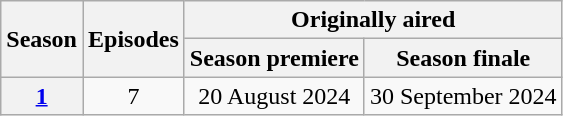<table class="wikitable sortable" style="text-align:center;">
<tr>
<th rowspan=2>Season</th>
<th rowspan=2>Episodes</th>
<th colspan=2>Originally aired</th>
</tr>
<tr>
<th>Season premiere</th>
<th>Season finale</th>
</tr>
<tr>
<th><a href='#'>1</a></th>
<td>7</td>
<td>20 August 2024</td>
<td>30 September 2024</td>
</tr>
</table>
